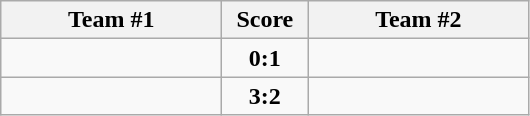<table class="wikitable" style="text-align:center;">
<tr>
<th width=140>Team #1</th>
<th width=50>Score</th>
<th width=140>Team #2</th>
</tr>
<tr>
<td style="text-align:right;"></td>
<td><strong>0:1</strong></td>
<td style="text-align:left;"></td>
</tr>
<tr>
<td style="text-align:right;"></td>
<td><strong>3:2</strong></td>
<td style="text-align:left;"></td>
</tr>
</table>
